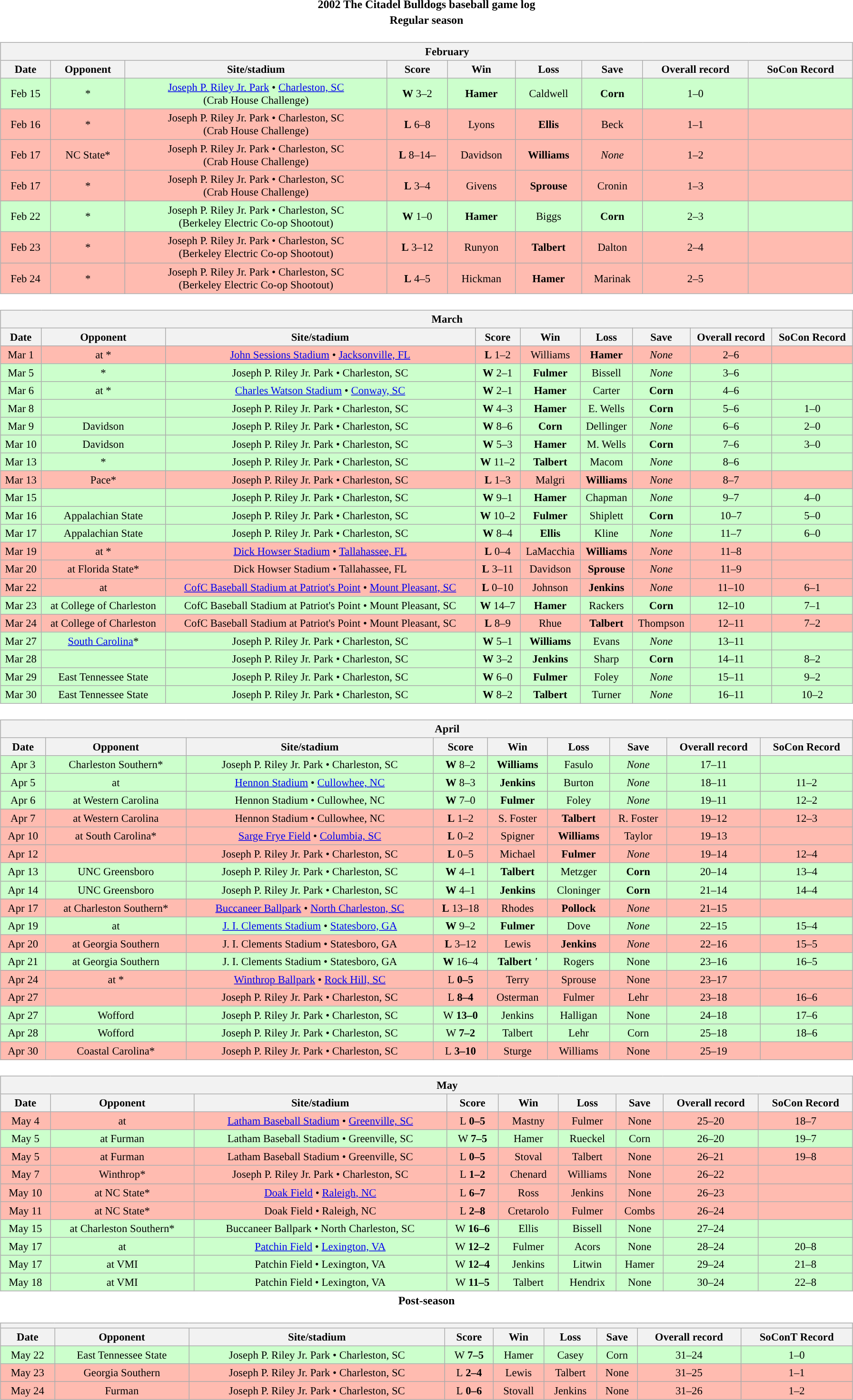<table class="toccolours" width=95% style="margin:1.5em auto; text-align:center;">
<tr>
<th colspan=2>2002 The Citadel Bulldogs baseball game log</th>
</tr>
<tr>
<th colspan=2>Regular season</th>
</tr>
<tr valign="top">
<td><br><table class="wikitable collapsible collapsed" style="margin:auto; font-size:95%; width:100%">
<tr>
<th colspan=10 style="padding-left:4em;">February</th>
</tr>
<tr>
<th>Date</th>
<th>Opponent</th>
<th>Site/stadium</th>
<th>Score</th>
<th>Win</th>
<th>Loss</th>
<th>Save</th>
<th>Overall record</th>
<th>SoCon Record</th>
</tr>
<tr bgcolor=ccffcc>
<td>Feb 15</td>
<td>*</td>
<td><a href='#'>Joseph P. Riley Jr. Park</a> • <a href='#'>Charleston, SC</a><br>(Crab House Challenge)</td>
<td><strong>W</strong> 3–2</td>
<td><strong>Hamer</strong></td>
<td>Caldwell</td>
<td><strong>Corn</strong></td>
<td>1–0</td>
<td></td>
</tr>
<tr bgcolor=ffbbb>
<td>Feb 16</td>
<td>*</td>
<td>Joseph P. Riley Jr. Park • Charleston, SC<br>(Crab House Challenge)</td>
<td><strong>L</strong> 6–8</td>
<td>Lyons</td>
<td><strong>Ellis</strong></td>
<td>Beck</td>
<td>1–1</td>
<td></td>
</tr>
<tr bgcolor=ffbbb>
<td>Feb 17</td>
<td>NC State*</td>
<td>Joseph P. Riley Jr. Park • Charleston, SC<br>(Crab House Challenge)</td>
<td><strong>L</strong> 8–14–</td>
<td>Davidson</td>
<td><strong>Williams</strong></td>
<td><em>None</em></td>
<td>1–2</td>
<td></td>
</tr>
<tr bgcolor=ffbbb>
<td>Feb 17</td>
<td>*</td>
<td>Joseph P. Riley Jr. Park • Charleston, SC<br>(Crab House Challenge)</td>
<td><strong>L</strong> 3–4</td>
<td>Givens</td>
<td><strong>Sprouse</strong></td>
<td>Cronin</td>
<td>1–3</td>
<td></td>
</tr>
<tr bgcolor=ccffcc>
<td>Feb 22</td>
<td>*</td>
<td>Joseph P. Riley Jr. Park • Charleston, SC<br>(Berkeley Electric Co-op Shootout)</td>
<td><strong>W</strong> 1–0</td>
<td><strong>Hamer</strong></td>
<td>Biggs</td>
<td><strong>Corn</strong></td>
<td>2–3</td>
<td></td>
</tr>
<tr bgcolor=ffbbb>
<td>Feb 23</td>
<td>*</td>
<td>Joseph P. Riley Jr. Park • Charleston, SC<br>(Berkeley Electric Co-op Shootout)</td>
<td><strong>L</strong> 3–12</td>
<td>Runyon</td>
<td><strong>Talbert</strong></td>
<td>Dalton</td>
<td>2–4</td>
<td></td>
</tr>
<tr bgcolor=ffbbb>
<td>Feb 24</td>
<td>*</td>
<td>Joseph P. Riley Jr. Park • Charleston, SC<br>(Berkeley Electric Co-op Shootout)</td>
<td><strong>L</strong> 4–5</td>
<td>Hickman</td>
<td><strong>Hamer</strong></td>
<td>Marinak</td>
<td>2–5</td>
<td></td>
</tr>
</table>
</td>
</tr>
<tr>
<td><br><table class="wikitable collapsible collapsed" style="margin:auto; font-size:95%; width:100%">
<tr>
<th colspan=10 style="padding-left:4em;">March</th>
</tr>
<tr>
<th>Date</th>
<th>Opponent</th>
<th>Site/stadium</th>
<th>Score</th>
<th>Win</th>
<th>Loss</th>
<th>Save</th>
<th>Overall record</th>
<th>SoCon Record</th>
</tr>
<tr bgcolor=ffbbb>
<td>Mar 1</td>
<td>at *</td>
<td><a href='#'>John Sessions Stadium</a> • <a href='#'>Jacksonville, FL</a></td>
<td><strong>L</strong> 1–2</td>
<td>Williams</td>
<td><strong>Hamer</strong></td>
<td><em>None</em></td>
<td>2–6</td>
<td></td>
</tr>
<tr bgcolor=ccffcc>
<td>Mar 5</td>
<td>*</td>
<td>Joseph P. Riley Jr. Park • Charleston, SC</td>
<td><strong>W</strong> 2–1</td>
<td><strong>Fulmer</strong></td>
<td>Bissell</td>
<td><em>None</em></td>
<td>3–6</td>
<td></td>
</tr>
<tr bgcolor=ccffcc>
<td>Mar 6</td>
<td>at *</td>
<td><a href='#'>Charles Watson Stadium</a> • <a href='#'>Conway, SC</a></td>
<td><strong>W</strong> 2–1</td>
<td><strong>Hamer</strong></td>
<td>Carter</td>
<td><strong>Corn</strong></td>
<td>4–6</td>
<td></td>
</tr>
<tr bgcolor=ccffcc>
<td>Mar 8</td>
<td></td>
<td>Joseph P. Riley Jr. Park • Charleston, SC</td>
<td><strong>W</strong> 4–3</td>
<td><strong>Hamer</strong></td>
<td>E. Wells</td>
<td><strong>Corn</strong></td>
<td>5–6</td>
<td>1–0</td>
</tr>
<tr bgcolor=ccffcc>
<td>Mar 9</td>
<td>Davidson</td>
<td>Joseph P. Riley Jr. Park • Charleston, SC</td>
<td><strong>W</strong> 8–6</td>
<td><strong>Corn</strong></td>
<td>Dellinger</td>
<td><em>None</em></td>
<td>6–6</td>
<td>2–0</td>
</tr>
<tr bgcolor=ccffcc>
<td>Mar 10</td>
<td>Davidson</td>
<td>Joseph P. Riley Jr. Park • Charleston, SC</td>
<td><strong>W</strong> 5–3</td>
<td><strong>Hamer</strong></td>
<td>M. Wells</td>
<td><strong>Corn</strong></td>
<td>7–6</td>
<td>3–0</td>
</tr>
<tr bgcolor=ccffcc>
<td>Mar 13</td>
<td>*</td>
<td>Joseph P. Riley Jr. Park • Charleston, SC</td>
<td><strong>W</strong> 11–2</td>
<td><strong>Talbert</strong></td>
<td>Macom</td>
<td><em>None</em></td>
<td>8–6</td>
<td></td>
</tr>
<tr bgcolor=ffbbb>
<td>Mar 13</td>
<td>Pace*</td>
<td>Joseph P. Riley Jr. Park • Charleston, SC</td>
<td><strong>L</strong> 1–3</td>
<td>Malgri</td>
<td><strong>Williams</strong></td>
<td><em>None</em></td>
<td>8–7</td>
<td></td>
</tr>
<tr bgcolor=ccffcc>
<td>Mar 15</td>
<td></td>
<td>Joseph P. Riley Jr. Park • Charleston, SC</td>
<td><strong>W</strong> 9–1</td>
<td><strong>Hamer</strong></td>
<td>Chapman</td>
<td><em>None</em></td>
<td>9–7</td>
<td>4–0</td>
</tr>
<tr bgcolor=ccffcc>
<td>Mar 16</td>
<td>Appalachian State</td>
<td>Joseph P. Riley Jr. Park • Charleston, SC</td>
<td><strong>W</strong> 10–2</td>
<td><strong>Fulmer</strong></td>
<td>Shiplett</td>
<td><strong>Corn</strong></td>
<td>10–7</td>
<td>5–0</td>
</tr>
<tr bgcolor=ccffcc>
<td>Mar 17</td>
<td>Appalachian State</td>
<td>Joseph P. Riley Jr. Park • Charleston, SC</td>
<td><strong>W</strong> 8–4</td>
<td><strong>Ellis</strong></td>
<td>Kline</td>
<td><em>None</em></td>
<td>11–7</td>
<td>6–0</td>
</tr>
<tr bgcolor=ffbbb>
<td>Mar 19</td>
<td>at *</td>
<td><a href='#'>Dick Howser Stadium</a> • <a href='#'>Tallahassee, FL</a></td>
<td><strong>L</strong> 0–4</td>
<td>LaMacchia</td>
<td><strong>Williams</strong></td>
<td><em>None</em></td>
<td>11–8</td>
<td></td>
</tr>
<tr bgcolor=ffbbb>
<td>Mar 20</td>
<td>at Florida State*</td>
<td>Dick Howser Stadium • Tallahassee, FL</td>
<td><strong>L</strong> 3–11</td>
<td>Davidson</td>
<td><strong>Sprouse</strong></td>
<td><em>None</em></td>
<td>11–9</td>
<td></td>
</tr>
<tr bgcolor=ffbbb>
<td>Mar 22</td>
<td>at </td>
<td><a href='#'>CofC Baseball Stadium at Patriot's Point</a> • <a href='#'>Mount Pleasant, SC</a></td>
<td><strong>L</strong> 0–10</td>
<td>Johnson</td>
<td><strong>Jenkins</strong></td>
<td><em>None</em></td>
<td>11–10</td>
<td>6–1</td>
</tr>
<tr bgcolor=ccffcc>
<td>Mar 23</td>
<td>at College of Charleston</td>
<td>CofC Baseball Stadium at Patriot's Point • Mount Pleasant, SC</td>
<td><strong>W</strong> 14–7</td>
<td><strong>Hamer</strong></td>
<td>Rackers</td>
<td><strong>Corn</strong></td>
<td>12–10</td>
<td>7–1</td>
</tr>
<tr bgcolor=ffbbb>
<td>Mar 24</td>
<td>at College of Charleston</td>
<td>CofC Baseball Stadium at Patriot's Point • Mount Pleasant, SC</td>
<td><strong>L</strong> 8–9</td>
<td>Rhue</td>
<td><strong>Talbert</strong></td>
<td>Thompson</td>
<td>12–11</td>
<td>7–2</td>
</tr>
<tr bgcolor=ccffcc>
<td>Mar 27</td>
<td><a href='#'>South Carolina</a>*</td>
<td>Joseph P. Riley Jr. Park • Charleston, SC</td>
<td><strong>W</strong> 5–1</td>
<td><strong>Williams</strong></td>
<td>Evans</td>
<td><em>None</em></td>
<td>13–11</td>
<td></td>
</tr>
<tr bgcolor=ccffcc>
<td>Mar 28</td>
<td></td>
<td>Joseph P. Riley Jr. Park • Charleston, SC</td>
<td><strong>W</strong> 3–2</td>
<td><strong>Jenkins</strong></td>
<td>Sharp</td>
<td><strong>Corn</strong></td>
<td>14–11</td>
<td>8–2</td>
</tr>
<tr bgcolor=ccffcc>
<td>Mar 29</td>
<td>East Tennessee State</td>
<td>Joseph P. Riley Jr. Park • Charleston, SC</td>
<td><strong>W</strong> 6–0</td>
<td><strong>Fulmer</strong></td>
<td>Foley</td>
<td><em>None</em></td>
<td>15–11</td>
<td>9–2</td>
</tr>
<tr bgcolor=ccffcc>
<td>Mar 30</td>
<td>East Tennessee State</td>
<td>Joseph P. Riley Jr. Park • Charleston, SC</td>
<td><strong>W</strong> 8–2</td>
<td><strong>Talbert</strong></td>
<td>Turner</td>
<td><em>None</em></td>
<td>16–11</td>
<td>10–2</td>
</tr>
</table>
</td>
</tr>
<tr>
<td><br><table class="wikitable collapsible collapsed" style="margin:auto; font-size:95%; width:100%">
<tr>
<th colspan=10 style="padding-left:4em;">April</th>
</tr>
<tr>
<th>Date</th>
<th>Opponent</th>
<th>Site/stadium</th>
<th>Score</th>
<th>Win</th>
<th>Loss</th>
<th>Save</th>
<th>Overall record</th>
<th>SoCon Record</th>
</tr>
<tr bgcolor=ccffcc>
<td>Apr 3</td>
<td>Charleston Southern*</td>
<td>Joseph P. Riley Jr. Park • Charleston, SC</td>
<td><strong>W</strong> 8–2</td>
<td><strong>Williams</strong></td>
<td>Fasulo</td>
<td><em>None</em></td>
<td>17–11</td>
<td></td>
</tr>
<tr bgcolor=ccffcc>
<td>Apr 5</td>
<td>at </td>
<td><a href='#'>Hennon Stadium</a> • <a href='#'>Cullowhee, NC</a></td>
<td><strong>W</strong> 8–3</td>
<td><strong>Jenkins</strong></td>
<td>Burton</td>
<td><em>None</em></td>
<td>18–11</td>
<td>11–2</td>
</tr>
<tr bgcolor=ccffcc>
<td>Apr 6</td>
<td>at Western Carolina</td>
<td>Hennon Stadium • Cullowhee, NC</td>
<td><strong>W</strong> 7–0</td>
<td><strong>Fulmer</strong></td>
<td>Foley</td>
<td><em>None</em></td>
<td>19–11</td>
<td>12–2</td>
</tr>
<tr bgcolor=ffbbb>
<td>Apr 7</td>
<td>at Western Carolina</td>
<td>Hennon Stadium • Cullowhee, NC</td>
<td><strong>L</strong> 1–2</td>
<td>S. Foster</td>
<td><strong>Talbert</strong></td>
<td>R. Foster</td>
<td>19–12</td>
<td>12–3</td>
</tr>
<tr bgcolor=ffbbb>
<td>Apr 10</td>
<td>at South Carolina*</td>
<td><a href='#'>Sarge Frye Field</a> • <a href='#'>Columbia, SC</a></td>
<td><strong>L</strong> 0–2</td>
<td>Spigner</td>
<td><strong>Williams</strong></td>
<td>Taylor</td>
<td>19–13</td>
<td></td>
</tr>
<tr bgcolor=ffbbb>
<td>Apr 12</td>
<td></td>
<td>Joseph P. Riley Jr. Park • Charleston, SC</td>
<td><strong>L</strong> 0–5</td>
<td>Michael</td>
<td><strong>Fulmer</strong></td>
<td><em>None</em></td>
<td>19–14</td>
<td>12–4</td>
</tr>
<tr bgcolor=ccffcc>
<td>Apr 13</td>
<td>UNC Greensboro</td>
<td>Joseph P. Riley Jr. Park • Charleston, SC</td>
<td><strong>W</strong> 4–1</td>
<td><strong>Talbert</strong></td>
<td>Metzger</td>
<td><strong>Corn</strong></td>
<td>20–14</td>
<td>13–4</td>
</tr>
<tr bgcolor=ccffcc>
<td>Apr 14</td>
<td>UNC Greensboro</td>
<td>Joseph P. Riley Jr. Park • Charleston, SC</td>
<td><strong>W</strong> 4–1</td>
<td><strong>Jenkins</strong></td>
<td>Cloninger</td>
<td><strong>Corn</strong></td>
<td>21–14</td>
<td>14–4</td>
</tr>
<tr bgcolor=ffbbb>
<td>Apr 17</td>
<td>at Charleston Southern*</td>
<td><a href='#'>Buccaneer Ballpark</a> • <a href='#'>North Charleston, SC</a></td>
<td><strong>L</strong> 13–18</td>
<td>Rhodes</td>
<td><strong>Pollock</strong></td>
<td><em>None</em></td>
<td>21–15</td>
<td></td>
</tr>
<tr bgcolor=ccffcc>
<td>Apr 19</td>
<td>at </td>
<td><a href='#'>J. I. Clements Stadium</a> • <a href='#'>Statesboro, GA</a></td>
<td><strong>W</strong> 9–2</td>
<td><strong>Fulmer</strong></td>
<td>Dove</td>
<td><em>None</em></td>
<td>22–15</td>
<td>15–4</td>
</tr>
<tr bgcolor=ffbbb>
<td>Apr 20</td>
<td>at Georgia Southern</td>
<td>J. I. Clements Stadium • Statesboro, GA</td>
<td><strong>L</strong> 3–12</td>
<td>Lewis</td>
<td><strong>Jenkins</strong></td>
<td><em>None</em></td>
<td>22–16</td>
<td>15–5</td>
</tr>
<tr bgcolor=ccffcc>
<td>Apr 21</td>
<td>at Georgia Southern</td>
<td>J. I. Clements Stadium • Statesboro, GA</td>
<td><strong>W</strong> 16–4</td>
<td><strong>Talbert<em> '</td>
<td>Rogers</td>
<td></em>None<em></td>
<td>23–16</td>
<td>16–5</td>
</tr>
<tr bgcolor=ffbbb>
<td>Apr 24</td>
<td>at *</td>
<td><a href='#'>Winthrop Ballpark</a> • <a href='#'>Rock Hill, SC</a></td>
<td></strong>L<strong> 0–5</td>
<td>Terry</td>
<td></strong>Sprouse<strong></td>
<td></em>None<em></td>
<td>23–17</td>
<td></td>
</tr>
<tr bgcolor=ffbbb>
<td>Apr 27</td>
<td></td>
<td>Joseph P. Riley Jr. Park • Charleston, SC</td>
<td></strong>L<strong> 8–4</td>
<td>Osterman</td>
<td></strong>Fulmer<strong></td>
<td>Lehr</td>
<td>23–18</td>
<td>16–6</td>
</tr>
<tr bgcolor=ccffcc>
<td>Apr 27</td>
<td>Wofford</td>
<td>Joseph P. Riley Jr. Park • Charleston, SC</td>
<td></strong>W<strong> 13–0</td>
<td></strong>Jenkins<strong></td>
<td>Halligan</td>
<td></em>None<em></td>
<td>24–18</td>
<td>17–6</td>
</tr>
<tr bgcolor=ccffcc>
<td>Apr 28</td>
<td>Wofford</td>
<td>Joseph P. Riley Jr. Park • Charleston, SC</td>
<td></strong>W<strong> 7–2</td>
<td></strong>Talbert<strong></td>
<td>Lehr</td>
<td></strong>Corn<strong></td>
<td>25–18</td>
<td>18–6</td>
</tr>
<tr bgcolor=ffbbb>
<td>Apr 30</td>
<td>Coastal Carolina*</td>
<td>Joseph P. Riley Jr. Park • Charleston, SC</td>
<td></strong>L<strong> 3–10</td>
<td>Sturge</td>
<td></strong>Williams<strong></td>
<td></em>None<em></td>
<td>25–19</td>
<td></td>
</tr>
</table>
</td>
</tr>
<tr>
<td><br><table class="wikitable collapsible collapsed" style="margin:auto; font-size:95%; width:100%">
<tr>
<th colspan=10 style="padding-left:4em;">May</th>
</tr>
<tr>
<th>Date</th>
<th>Opponent</th>
<th>Site/stadium</th>
<th>Score</th>
<th>Win</th>
<th>Loss</th>
<th>Save</th>
<th>Overall record</th>
<th>SoCon Record</th>
</tr>
<tr bgcolor=ffbbb>
<td>May 4</td>
<td>at </td>
<td><a href='#'>Latham Baseball Stadium</a> • <a href='#'>Greenville, SC</a></td>
<td></strong>L<strong> 0–5</td>
<td>Mastny</td>
<td></strong>Fulmer<strong></td>
<td></em>None<em></td>
<td>25–20</td>
<td>18–7</td>
</tr>
<tr bgcolor=ccffcc>
<td>May 5</td>
<td>at Furman</td>
<td>Latham Baseball Stadium • Greenville, SC</td>
<td></strong>W<strong> 7–5</td>
<td></strong>Hamer<strong></td>
<td>Rueckel</td>
<td></strong>Corn<strong></td>
<td>26–20</td>
<td>19–7</td>
</tr>
<tr bgcolor=ffbbb>
<td>May 5</td>
<td>at Furman</td>
<td>Latham Baseball Stadium • Greenville, SC</td>
<td></strong>L<strong> 0–5</td>
<td>Stoval</td>
<td></strong>Talbert<strong></td>
<td></em>None<em></td>
<td>26–21</td>
<td>19–8</td>
</tr>
<tr bgcolor=ffbbb>
<td>May 7</td>
<td>Winthrop*</td>
<td>Joseph P. Riley Jr. Park • Charleston, SC</td>
<td></strong>L<strong> 1–2</td>
<td>Chenard</td>
<td></strong>Williams<strong></td>
<td></em>None<em></td>
<td>26–22</td>
<td></td>
</tr>
<tr bgcolor=ffbbb>
<td>May 10</td>
<td>at NC State*</td>
<td><a href='#'>Doak Field</a> • <a href='#'>Raleigh, NC</a></td>
<td></strong>L<strong> 6–7</td>
<td>Ross</td>
<td></strong>Jenkins<strong></td>
<td></em>None<em></td>
<td>26–23</td>
<td></td>
</tr>
<tr bgcolor=ffbbb>
<td>May 11</td>
<td>at NC State*</td>
<td>Doak Field • Raleigh, NC</td>
<td></strong>L<strong> 2–8</td>
<td>Cretarolo</td>
<td></strong>Fulmer<strong></td>
<td>Combs</td>
<td>26–24</td>
<td></td>
</tr>
<tr bgcolor=ccffcc>
<td>May 15</td>
<td>at Charleston Southern*</td>
<td>Buccaneer Ballpark • North Charleston, SC</td>
<td></strong>W<strong> 16–6</td>
<td></strong>Ellis<strong></td>
<td>Bissell</td>
<td></em>None<em></td>
<td>27–24</td>
<td></td>
</tr>
<tr bgcolor=ccffcc>
<td>May 17</td>
<td>at </td>
<td><a href='#'>Patchin Field</a> • <a href='#'>Lexington, VA</a></td>
<td></strong>W<strong> 12–2</td>
<td></strong>Fulmer<strong></td>
<td>Acors</td>
<td></em>None<em></td>
<td>28–24</td>
<td>20–8</td>
</tr>
<tr bgcolor=ccffcc>
<td>May 17</td>
<td>at VMI</td>
<td>Patchin Field • Lexington, VA</td>
<td></strong>W<strong> 12–4</td>
<td></strong>Jenkins<strong></td>
<td>Litwin</td>
<td></strong>Hamer<strong></td>
<td>29–24</td>
<td>21–8</td>
</tr>
<tr bgcolor=ccffcc>
<td>May 18</td>
<td>at VMI</td>
<td>Patchin Field • Lexington, VA</td>
<td></strong>W<strong> 11–5</td>
<td></strong>Talbert<strong></td>
<td>Hendrix</td>
<td></em>None<em></td>
<td>30–24</td>
<td>22–8</td>
</tr>
</table>
</td>
</tr>
<tr>
<th colspan=2>Post-season</th>
</tr>
<tr>
<td><br><table class="wikitable collapsible collapsed" style="margin:auto; font-size:95%; width:100%">
<tr>
<th colspan=10 style="padding-left:4em;"><a href='#'></a></th>
</tr>
<tr>
<th>Date</th>
<th>Opponent</th>
<th>Site/stadium</th>
<th>Score</th>
<th>Win</th>
<th>Loss</th>
<th>Save</th>
<th>Overall record</th>
<th>SoConT Record</th>
</tr>
<tr bgcolor=ccffcc>
<td>May 22</td>
<td>East Tennessee State</td>
<td>Joseph P. Riley Jr. Park • Charleston, SC</td>
<td></strong>W<strong> 7–5</td>
<td></strong>Hamer<strong></td>
<td>Casey</td>
<td></strong>Corn<strong></td>
<td>31–24</td>
<td>1–0</td>
</tr>
<tr bgcolor=ffbbb>
<td>May 23</td>
<td>Georgia Southern</td>
<td>Joseph P. Riley Jr. Park • Charleston, SC</td>
<td></strong>L<strong> 2–4</td>
<td>Lewis</td>
<td></strong>Talbert<strong></td>
<td></em>None<em></td>
<td>31–25</td>
<td>1–1</td>
</tr>
<tr bgcolor=ffbbb>
<td>May 24</td>
<td>Furman</td>
<td>Joseph P. Riley Jr. Park • Charleston, SC</td>
<td></strong>L<strong> 0–6</td>
<td>Stovall</td>
<td></strong>Jenkins<strong></td>
<td></em>None<em></td>
<td>31–26</td>
<td>1–2</td>
</tr>
</table>
</td>
</tr>
</table>
